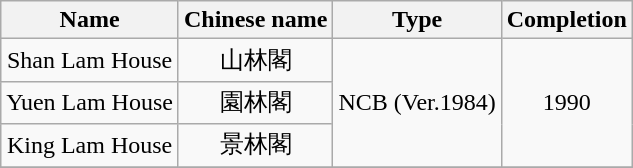<table class="wikitable" style="text-align: center">
<tr>
<th>Name</th>
<th>Chinese name</th>
<th>Type</th>
<th>Completion</th>
</tr>
<tr>
<td>Shan Lam House</td>
<td>山林閣</td>
<td rowspan="3">NCB (Ver.1984)</td>
<td rowspan="3">1990</td>
</tr>
<tr>
<td>Yuen Lam House</td>
<td>園林閣</td>
</tr>
<tr>
<td>King Lam House</td>
<td>景林閣</td>
</tr>
<tr>
</tr>
</table>
